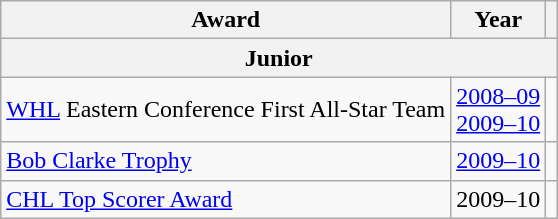<table class="wikitable">
<tr>
<th>Award</th>
<th>Year</th>
<th></th>
</tr>
<tr>
<th colspan="3">Junior</th>
</tr>
<tr>
<td><a href='#'>WHL</a> Eastern Conference First All-Star Team</td>
<td><a href='#'>2008–09</a><br><a href='#'>2009–10</a></td>
<td><br></td>
</tr>
<tr>
<td><a href='#'>Bob Clarke Trophy</a></td>
<td><a href='#'>2009–10</a></td>
<td></td>
</tr>
<tr>
<td><a href='#'>CHL Top Scorer Award</a></td>
<td>2009–10</td>
<td></td>
</tr>
</table>
